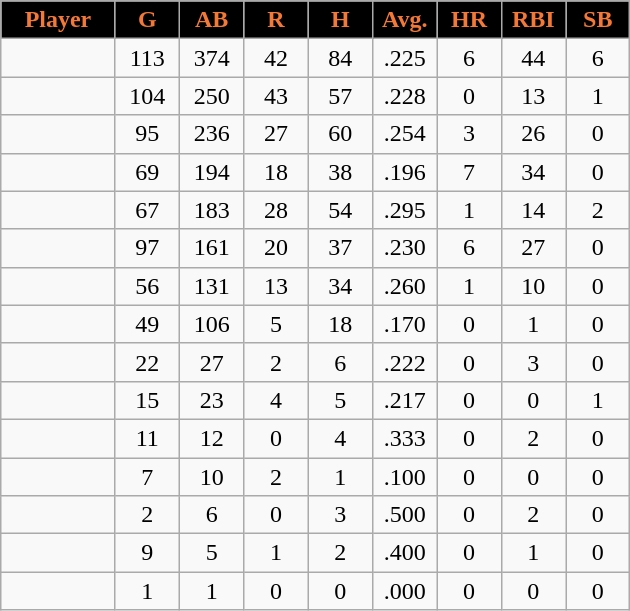<table class="wikitable sortable">
<tr>
<th style="background:black;color:#f47937;" width="16%">Player</th>
<th style="background:black;color:#f47937;" width="9%">G</th>
<th style="background:black;color:#f47937;" width="9%">AB</th>
<th style="background:black;color:#f47937;" width="9%">R</th>
<th style="background:black;color:#f47937;" width="9%">H</th>
<th style="background:black;color:#f47937;" width="9%">Avg.</th>
<th style="background:black;color:#f47937;" width="9%">HR</th>
<th style="background:black;color:#f47937;" width="9%">RBI</th>
<th style="background:black;color:#f47937;" width="9%">SB</th>
</tr>
<tr align="center">
<td></td>
<td>113</td>
<td>374</td>
<td>42</td>
<td>84</td>
<td>.225</td>
<td>6</td>
<td>44</td>
<td>6</td>
</tr>
<tr align="center">
<td></td>
<td>104</td>
<td>250</td>
<td>43</td>
<td>57</td>
<td>.228</td>
<td>0</td>
<td>13</td>
<td>1</td>
</tr>
<tr align="center">
<td></td>
<td>95</td>
<td>236</td>
<td>27</td>
<td>60</td>
<td>.254</td>
<td>3</td>
<td>26</td>
<td>0</td>
</tr>
<tr align="center">
<td></td>
<td>69</td>
<td>194</td>
<td>18</td>
<td>38</td>
<td>.196</td>
<td>7</td>
<td>34</td>
<td>0</td>
</tr>
<tr align="center">
<td></td>
<td>67</td>
<td>183</td>
<td>28</td>
<td>54</td>
<td>.295</td>
<td>1</td>
<td>14</td>
<td>2</td>
</tr>
<tr align="center">
<td></td>
<td>97</td>
<td>161</td>
<td>20</td>
<td>37</td>
<td>.230</td>
<td>6</td>
<td>27</td>
<td>0</td>
</tr>
<tr align="center">
<td></td>
<td>56</td>
<td>131</td>
<td>13</td>
<td>34</td>
<td>.260</td>
<td>1</td>
<td>10</td>
<td>0</td>
</tr>
<tr align="center">
<td></td>
<td>49</td>
<td>106</td>
<td>5</td>
<td>18</td>
<td>.170</td>
<td>0</td>
<td>1</td>
<td>0</td>
</tr>
<tr align="center">
<td></td>
<td>22</td>
<td>27</td>
<td>2</td>
<td>6</td>
<td>.222</td>
<td>0</td>
<td>3</td>
<td>0</td>
</tr>
<tr align="center">
<td></td>
<td>15</td>
<td>23</td>
<td>4</td>
<td>5</td>
<td>.217</td>
<td>0</td>
<td>0</td>
<td>1</td>
</tr>
<tr align="center">
<td></td>
<td>11</td>
<td>12</td>
<td>0</td>
<td>4</td>
<td>.333</td>
<td>0</td>
<td>2</td>
<td>0</td>
</tr>
<tr align="center">
<td></td>
<td>7</td>
<td>10</td>
<td>2</td>
<td>1</td>
<td>.100</td>
<td>0</td>
<td>0</td>
<td>0</td>
</tr>
<tr align="center">
<td></td>
<td>2</td>
<td>6</td>
<td>0</td>
<td>3</td>
<td>.500</td>
<td>0</td>
<td>2</td>
<td>0</td>
</tr>
<tr align="center">
<td></td>
<td>9</td>
<td>5</td>
<td>1</td>
<td>2</td>
<td>.400</td>
<td>0</td>
<td>1</td>
<td>0</td>
</tr>
<tr align="center">
<td></td>
<td>1</td>
<td>1</td>
<td>0</td>
<td>0</td>
<td>.000</td>
<td>0</td>
<td>0</td>
<td>0</td>
</tr>
</table>
